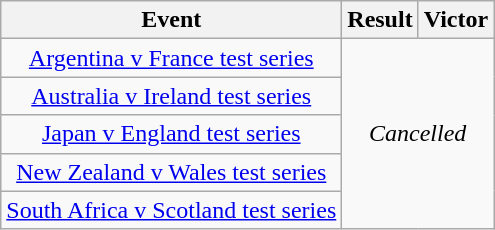<table class="wikitable" style="text-align:center">
<tr>
<th style="width=320">Event</th>
<th style="width=70">Result</th>
<th style="width=100">Victor</th>
</tr>
<tr>
<td><a href='#'>Argentina v France test series</a></td>
<td rowspan=5 colspan=2><em>Cancelled</em></td>
</tr>
<tr>
<td><a href='#'>Australia v Ireland test series</a></td>
</tr>
<tr>
<td><a href='#'>Japan v England test series</a></td>
</tr>
<tr>
<td><a href='#'>New Zealand v Wales test series</a></td>
</tr>
<tr>
<td><a href='#'>South Africa v Scotland test series</a></td>
</tr>
</table>
